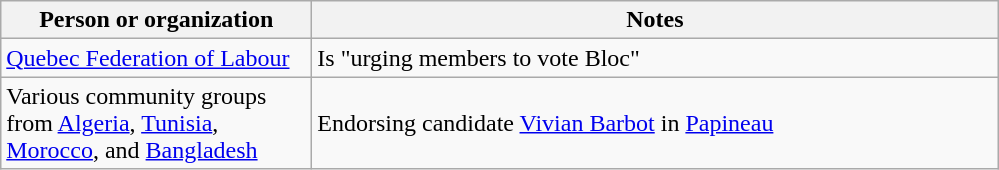<table class="wikitable">
<tr>
<th bgcolor="#DDDDFF" width="200px">Person or organization</th>
<th bgcolor="#DDDDFF" width="450px">Notes</th>
</tr>
<tr>
<td><a href='#'>Quebec Federation of Labour</a></td>
<td>Is "urging members to vote Bloc"</td>
</tr>
<tr>
<td>Various community groups from <a href='#'>Algeria</a>, <a href='#'>Tunisia</a>, <a href='#'>Morocco</a>, and <a href='#'>Bangladesh</a></td>
<td>Endorsing candidate <a href='#'>Vivian Barbot</a> in <a href='#'>Papineau</a></td>
</tr>
</table>
